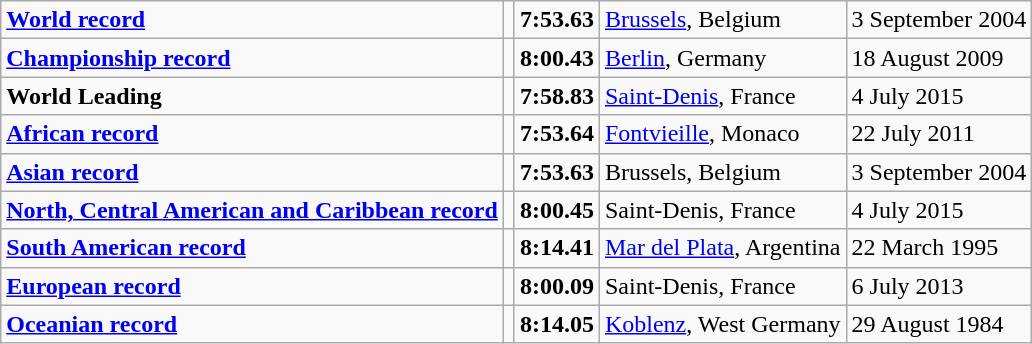<table class="wikitable">
<tr>
<td><strong><a href='#'>World record</a></strong></td>
<td></td>
<td><strong>7:53.63</strong></td>
<td><a href='#'>Brussels</a>, Belgium</td>
<td>3 September 2004</td>
</tr>
<tr>
<td><strong><a href='#'>Championship record</a></strong></td>
<td></td>
<td><strong>8:00.43</strong></td>
<td><a href='#'>Berlin</a>, Germany</td>
<td>18 August 2009</td>
</tr>
<tr>
<td><strong>World Leading</strong></td>
<td></td>
<td><strong> 7:58.83</strong></td>
<td><a href='#'>Saint-Denis</a>, France</td>
<td>4 July 2015</td>
</tr>
<tr>
<td><strong><a href='#'>African record</a></strong></td>
<td></td>
<td><strong>7:53.64</strong></td>
<td><a href='#'>Fontvieille</a>, Monaco</td>
<td>22 July 2011</td>
</tr>
<tr>
<td><strong><a href='#'>Asian record</a></strong></td>
<td></td>
<td><strong>7:53.63</strong></td>
<td>Brussels, Belgium</td>
<td>3 September 2004</td>
</tr>
<tr>
<td><strong><a href='#'>North, Central American and Caribbean record</a></strong></td>
<td></td>
<td><strong>8:00.45</strong></td>
<td>Saint-Denis, France</td>
<td>4 July 2015</td>
</tr>
<tr>
<td><strong><a href='#'>South American record</a></strong></td>
<td></td>
<td><strong>8:14.41</strong></td>
<td><a href='#'>Mar del Plata</a>, Argentina</td>
<td>22 March 1995</td>
</tr>
<tr>
<td><strong><a href='#'>European record</a></strong></td>
<td></td>
<td><strong>8:00.09</strong></td>
<td>Saint-Denis, France</td>
<td>6 July 2013</td>
</tr>
<tr>
<td><strong><a href='#'>Oceanian record</a></strong></td>
<td></td>
<td><strong>8:14.05</strong></td>
<td><a href='#'>Koblenz</a>, West Germany</td>
<td>29 August 1984</td>
</tr>
</table>
